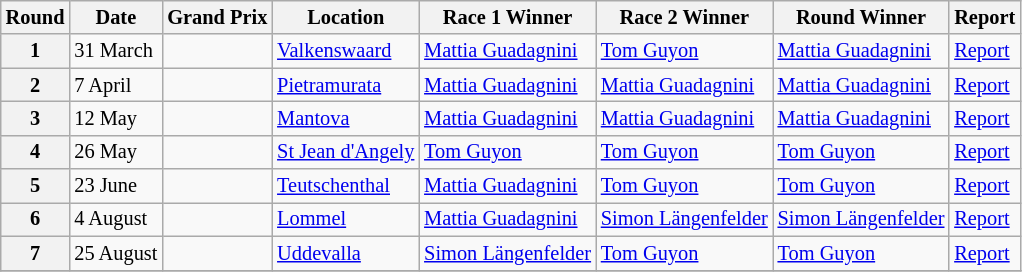<table class="wikitable" style="font-size: 85%;">
<tr>
<th>Round</th>
<th>Date</th>
<th>Grand Prix</th>
<th>Location</th>
<th>Race 1 Winner</th>
<th>Race 2 Winner</th>
<th>Round Winner</th>
<th>Report</th>
</tr>
<tr>
<th>1</th>
<td>31 March</td>
<td></td>
<td><a href='#'>Valkenswaard</a></td>
<td> <a href='#'>Mattia Guadagnini</a></td>
<td> <a href='#'>Tom Guyon</a></td>
<td> <a href='#'>Mattia Guadagnini</a></td>
<td><a href='#'>Report</a></td>
</tr>
<tr>
<th>2</th>
<td>7 April</td>
<td></td>
<td><a href='#'>Pietramurata</a></td>
<td> <a href='#'>Mattia Guadagnini</a></td>
<td> <a href='#'>Mattia Guadagnini</a></td>
<td> <a href='#'>Mattia Guadagnini</a></td>
<td><a href='#'>Report</a></td>
</tr>
<tr>
<th>3</th>
<td>12 May</td>
<td></td>
<td><a href='#'>Mantova</a></td>
<td> <a href='#'>Mattia Guadagnini</a></td>
<td> <a href='#'>Mattia Guadagnini</a></td>
<td> <a href='#'>Mattia Guadagnini</a></td>
<td><a href='#'>Report</a></td>
</tr>
<tr>
<th>4</th>
<td>26 May</td>
<td></td>
<td><a href='#'>St Jean d'Angely</a></td>
<td> <a href='#'>Tom Guyon</a></td>
<td> <a href='#'>Tom Guyon</a></td>
<td> <a href='#'>Tom Guyon</a></td>
<td><a href='#'>Report</a></td>
</tr>
<tr>
<th>5</th>
<td>23 June</td>
<td></td>
<td><a href='#'>Teutschenthal</a></td>
<td> <a href='#'>Mattia Guadagnini</a></td>
<td> <a href='#'>Tom Guyon</a></td>
<td> <a href='#'>Tom Guyon</a></td>
<td><a href='#'>Report</a></td>
</tr>
<tr>
<th>6</th>
<td>4 August</td>
<td></td>
<td><a href='#'>Lommel</a></td>
<td> <a href='#'>Mattia Guadagnini</a></td>
<td> <a href='#'>Simon Längenfelder</a></td>
<td> <a href='#'>Simon Längenfelder</a></td>
<td><a href='#'>Report</a></td>
</tr>
<tr>
<th>7</th>
<td>25 August</td>
<td></td>
<td><a href='#'>Uddevalla</a></td>
<td> <a href='#'>Simon Längenfelder</a></td>
<td> <a href='#'>Tom Guyon</a></td>
<td> <a href='#'>Tom Guyon</a></td>
<td><a href='#'>Report</a></td>
</tr>
<tr>
</tr>
</table>
